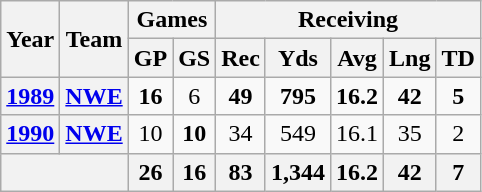<table class="wikitable" style="text-align:center">
<tr>
<th rowspan="2">Year</th>
<th rowspan="2">Team</th>
<th colspan="2">Games</th>
<th colspan="5">Receiving</th>
</tr>
<tr>
<th>GP</th>
<th>GS</th>
<th>Rec</th>
<th>Yds</th>
<th>Avg</th>
<th>Lng</th>
<th>TD</th>
</tr>
<tr>
<th><a href='#'>1989</a></th>
<th><a href='#'>NWE</a></th>
<td><strong>16</strong></td>
<td>6</td>
<td><strong>49</strong></td>
<td><strong>795</strong></td>
<td><strong>16.2</strong></td>
<td><strong>42</strong></td>
<td><strong>5</strong></td>
</tr>
<tr>
<th><a href='#'>1990</a></th>
<th><a href='#'>NWE</a></th>
<td>10</td>
<td><strong>10</strong></td>
<td>34</td>
<td>549</td>
<td>16.1</td>
<td>35</td>
<td>2</td>
</tr>
<tr>
<th colspan="2"></th>
<th>26</th>
<th>16</th>
<th>83</th>
<th>1,344</th>
<th>16.2</th>
<th>42</th>
<th>7</th>
</tr>
</table>
